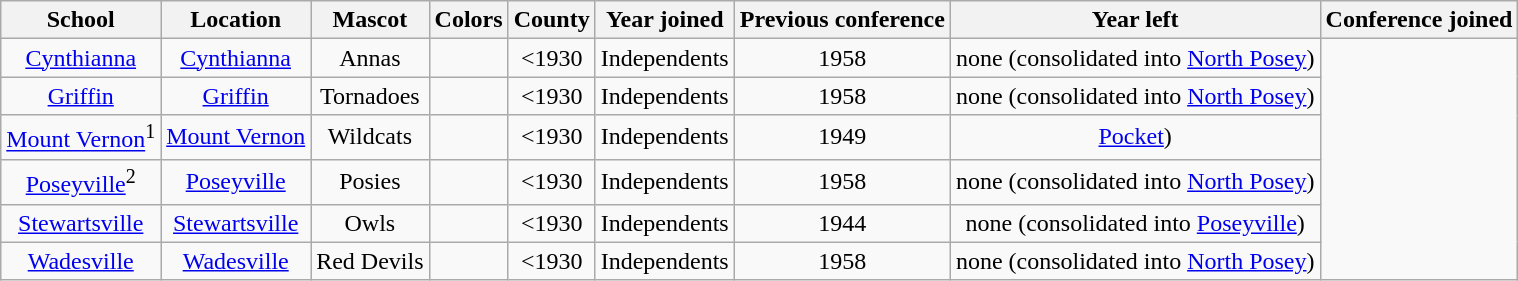<table class="wikitable" style="text-align:center;">
<tr>
<th>School</th>
<th>Location</th>
<th>Mascot</th>
<th>Colors</th>
<th>County</th>
<th>Year joined</th>
<th>Previous conference</th>
<th>Year left</th>
<th>Conference joined</th>
</tr>
<tr>
<td><a href='#'>Cynthianna</a></td>
<td><a href='#'>Cynthianna</a></td>
<td>Annas</td>
<td> </td>
<td><1930</td>
<td>Independents</td>
<td>1958</td>
<td>none (consolidated into <a href='#'>North Posey</a>)</td>
</tr>
<tr>
<td><a href='#'>Griffin</a></td>
<td><a href='#'>Griffin</a></td>
<td>Tornadoes</td>
<td> </td>
<td><1930</td>
<td>Independents</td>
<td>1958</td>
<td>none (consolidated into <a href='#'>North Posey</a>)</td>
</tr>
<tr>
<td><a href='#'>Mount Vernon</a><sup>1</sup></td>
<td><a href='#'>Mount Vernon</a></td>
<td>Wildcats</td>
<td> </td>
<td><1930</td>
<td>Independents</td>
<td>1949</td>
<td><a href='#'>Pocket</a>)</td>
</tr>
<tr>
<td><a href='#'>Poseyville</a><sup>2</sup></td>
<td><a href='#'>Poseyville</a></td>
<td>Posies</td>
<td> </td>
<td><1930</td>
<td>Independents</td>
<td>1958</td>
<td>none (consolidated into <a href='#'>North Posey</a>)</td>
</tr>
<tr>
<td><a href='#'>Stewartsville</a></td>
<td><a href='#'>Stewartsville</a></td>
<td>Owls</td>
<td> </td>
<td><1930</td>
<td>Independents</td>
<td>1944</td>
<td>none (consolidated into <a href='#'>Poseyville</a>)</td>
</tr>
<tr>
<td><a href='#'>Wadesville</a></td>
<td><a href='#'>Wadesville</a></td>
<td>Red Devils</td>
<td> </td>
<td><1930</td>
<td>Independents</td>
<td>1958</td>
<td>none (consolidated into <a href='#'>North Posey</a>)</td>
</tr>
</table>
